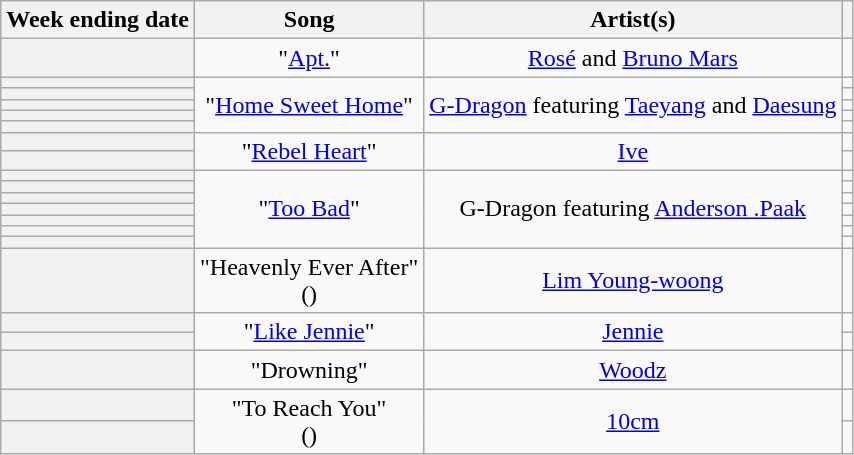<table class="wikitable sortable plainrowheaders" style="text-align:center">
<tr>
<th scope="col">Week ending date</th>
<th scope="col">Song</th>
<th scope="col">Artist(s)</th>
<th scope="col" class="unsortable"></th>
</tr>
<tr>
<th scope="row"></th>
<td>"<a href='#'>Apt.</a>"</td>
<td><a href='#'>Rosé</a> and <a href='#'>Bruno Mars</a></td>
<td></td>
</tr>
<tr>
<th scope="row"></th>
<td rowspan="5">"<a href='#'>Home Sweet Home</a>"</td>
<td rowspan="5"><a href='#'>G-Dragon</a> featuring <a href='#'>Taeyang</a> and <a href='#'>Daesung</a></td>
<td></td>
</tr>
<tr>
<th scope="row"></th>
<td></td>
</tr>
<tr>
<th scope="row"></th>
<td></td>
</tr>
<tr>
<th scope="row"></th>
<td></td>
</tr>
<tr>
<th scope="row"></th>
<td></td>
</tr>
<tr>
<th scope="row"></th>
<td rowspan="2">"<a href='#'>Rebel Heart</a>"</td>
<td rowspan="2"><a href='#'>Ive</a></td>
<td></td>
</tr>
<tr>
<th scope="row"></th>
<td></td>
</tr>
<tr>
<th scope="row"></th>
<td rowspan="7">"<a href='#'>Too Bad</a>"</td>
<td rowspan="7">G-Dragon featuring <a href='#'>Anderson .Paak</a></td>
<td></td>
</tr>
<tr>
<th scope="row"></th>
<td></td>
</tr>
<tr>
<th scope="row"></th>
<td></td>
</tr>
<tr>
<th scope="row"></th>
<td></td>
</tr>
<tr>
<th scope="row"></th>
<td></td>
</tr>
<tr>
<th scope="row"></th>
<td></td>
</tr>
<tr>
<th scope="row"></th>
<td></td>
</tr>
<tr>
<th scope="row"></th>
<td>"Heavenly Ever After"<br>()</td>
<td><a href='#'>Lim Young-woong</a></td>
<td></td>
</tr>
<tr>
<th scope="row"></th>
<td rowspan="2">"<a href='#'>Like Jennie</a>"</td>
<td rowspan="2"><a href='#'>Jennie</a></td>
<td></td>
</tr>
<tr>
<th scope="row"></th>
<td></td>
</tr>
<tr>
<th scope="row"></th>
<td>"Drowning"</td>
<td><a href='#'>Woodz</a></td>
<td></td>
</tr>
<tr>
<th scope="row"></th>
<td rowspan="2">"To Reach You"<br>()</td>
<td rowspan="2"><a href='#'>10cm</a></td>
<td></td>
</tr>
<tr>
<th scope="row"></th>
<td></td>
</tr>
</table>
